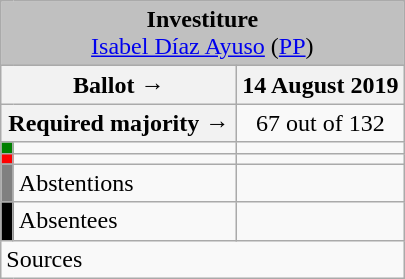<table class="wikitable" style="text-align:center;">
<tr>
<td colspan="3" align="center" bgcolor="#C0C0C0"><strong>Investiture</strong><br><a href='#'>Isabel Díaz Ayuso</a> (<a href='#'>PP</a>)</td>
</tr>
<tr>
<th colspan="2" width="150px">Ballot →</th>
<th>14 August 2019</th>
</tr>
<tr>
<th colspan="2">Required majority →</th>
<td>67 out of 132 </td>
</tr>
<tr>
<th width="1px" style="background:green;"></th>
<td align="left"></td>
<td></td>
</tr>
<tr>
<th style="background:red;"></th>
<td align="left"></td>
<td></td>
</tr>
<tr>
<th style="background:gray;"></th>
<td align="left">Abstentions</td>
<td></td>
</tr>
<tr>
<th style="background:black;"></th>
<td align="left">Absentees</td>
<td></td>
</tr>
<tr>
<td align="left" colspan="3">Sources</td>
</tr>
</table>
